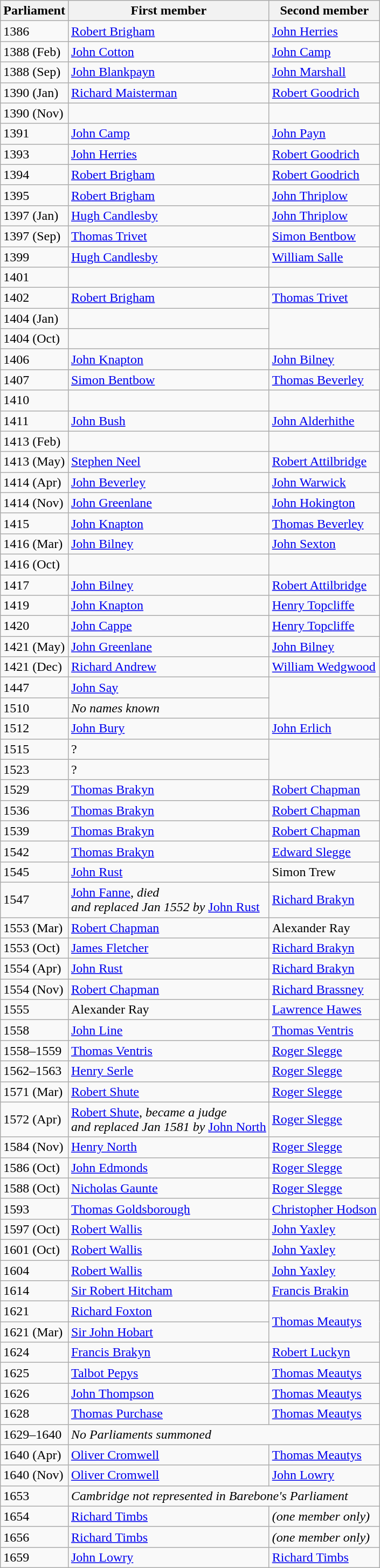<table class="wikitable">
<tr>
<th>Parliament</th>
<th>First member</th>
<th>Second member</th>
</tr>
<tr>
<td>1386</td>
<td><a href='#'>Robert Brigham</a></td>
<td><a href='#'>John Herries</a></td>
</tr>
<tr>
<td>1388 (Feb)</td>
<td><a href='#'>John Cotton</a></td>
<td><a href='#'>John Camp</a></td>
</tr>
<tr>
<td>1388 (Sep)</td>
<td><a href='#'>John Blankpayn</a></td>
<td><a href='#'>John Marshall</a></td>
</tr>
<tr>
<td>1390 (Jan)</td>
<td><a href='#'>Richard Maisterman</a></td>
<td><a href='#'>Robert Goodrich</a></td>
</tr>
<tr>
<td>1390 (Nov)</td>
<td></td>
</tr>
<tr>
<td>1391</td>
<td><a href='#'>John Camp</a></td>
<td><a href='#'>John Payn</a></td>
</tr>
<tr>
<td>1393</td>
<td><a href='#'>John Herries</a></td>
<td><a href='#'>Robert Goodrich</a></td>
</tr>
<tr>
<td>1394</td>
<td><a href='#'>Robert Brigham</a></td>
<td><a href='#'>Robert Goodrich</a></td>
</tr>
<tr>
<td>1395</td>
<td><a href='#'>Robert Brigham</a></td>
<td><a href='#'>John Thriplow</a></td>
</tr>
<tr>
<td>1397 (Jan)</td>
<td><a href='#'>Hugh Candlesby</a></td>
<td><a href='#'>John Thriplow</a></td>
</tr>
<tr>
<td>1397 (Sep)</td>
<td><a href='#'>Thomas Trivet</a></td>
<td><a href='#'>Simon Bentbow</a></td>
</tr>
<tr>
<td>1399</td>
<td><a href='#'>Hugh Candlesby</a></td>
<td><a href='#'>William Salle</a></td>
</tr>
<tr>
<td>1401</td>
<td></td>
</tr>
<tr>
<td>1402</td>
<td><a href='#'>Robert Brigham</a></td>
<td><a href='#'>Thomas Trivet</a></td>
</tr>
<tr>
<td>1404 (Jan)</td>
<td></td>
</tr>
<tr>
<td>1404 (Oct)</td>
<td></td>
</tr>
<tr>
<td>1406</td>
<td><a href='#'>John Knapton</a></td>
<td><a href='#'>John Bilney</a></td>
</tr>
<tr>
<td>1407</td>
<td><a href='#'>Simon Bentbow</a></td>
<td><a href='#'>Thomas Beverley</a></td>
</tr>
<tr>
<td>1410</td>
<td></td>
</tr>
<tr>
<td>1411</td>
<td><a href='#'>John Bush</a></td>
<td><a href='#'>John Alderhithe</a></td>
</tr>
<tr>
<td>1413 (Feb)</td>
<td></td>
</tr>
<tr>
<td>1413 (May)</td>
<td><a href='#'>Stephen Neel</a></td>
<td><a href='#'>Robert Attilbridge</a></td>
</tr>
<tr>
<td>1414 (Apr)</td>
<td><a href='#'>John Beverley</a></td>
<td><a href='#'>John Warwick</a></td>
</tr>
<tr>
<td>1414 (Nov)</td>
<td><a href='#'>John Greenlane</a></td>
<td><a href='#'>John Hokington</a></td>
</tr>
<tr>
<td>1415</td>
<td><a href='#'>John Knapton</a></td>
<td><a href='#'>Thomas Beverley</a></td>
</tr>
<tr>
<td>1416 (Mar)</td>
<td><a href='#'>John Bilney</a></td>
<td><a href='#'>John Sexton</a></td>
</tr>
<tr>
<td>1416 (Oct)</td>
<td></td>
</tr>
<tr>
<td>1417</td>
<td><a href='#'>John Bilney</a></td>
<td><a href='#'>Robert Attilbridge</a></td>
</tr>
<tr>
<td>1419</td>
<td><a href='#'>John Knapton</a></td>
<td><a href='#'>Henry Topcliffe</a></td>
</tr>
<tr>
<td>1420</td>
<td><a href='#'>John Cappe</a></td>
<td><a href='#'>Henry Topcliffe</a></td>
</tr>
<tr>
<td>1421 (May)</td>
<td><a href='#'>John Greenlane</a></td>
<td><a href='#'>John Bilney</a></td>
</tr>
<tr>
<td>1421 (Dec)</td>
<td><a href='#'>Richard Andrew</a></td>
<td><a href='#'>William Wedgwood</a></td>
</tr>
<tr>
<td>1447</td>
<td><a href='#'>John Say</a></td>
</tr>
<tr>
<td>1510</td>
<td><em>No names known</em></td>
</tr>
<tr>
<td>1512</td>
<td><a href='#'>John Bury</a></td>
<td><a href='#'>John Erlich</a></td>
</tr>
<tr>
<td>1515</td>
<td>?</td>
</tr>
<tr>
<td>1523</td>
<td>?</td>
</tr>
<tr>
<td>1529</td>
<td><a href='#'>Thomas Brakyn</a></td>
<td><a href='#'>Robert Chapman</a></td>
</tr>
<tr>
<td>1536</td>
<td><a href='#'>Thomas Brakyn</a></td>
<td><a href='#'>Robert Chapman</a></td>
</tr>
<tr>
<td>1539</td>
<td><a href='#'>Thomas Brakyn</a></td>
<td><a href='#'>Robert Chapman</a></td>
</tr>
<tr>
<td>1542</td>
<td><a href='#'>Thomas Brakyn</a></td>
<td><a href='#'>Edward Slegge</a></td>
</tr>
<tr>
<td>1545</td>
<td><a href='#'>John Rust</a></td>
<td>Simon Trew</td>
</tr>
<tr>
<td>1547</td>
<td><a href='#'>John Fanne</a>, <em>died <br> and replaced Jan 1552 by</em> <a href='#'>John Rust</a></td>
<td><a href='#'>Richard Brakyn</a></td>
</tr>
<tr>
<td>1553 (Mar)</td>
<td><a href='#'>Robert Chapman</a></td>
<td>Alexander Ray</td>
</tr>
<tr>
<td>1553 (Oct)</td>
<td><a href='#'>James Fletcher</a></td>
<td><a href='#'>Richard Brakyn</a></td>
</tr>
<tr>
<td>1554 (Apr)</td>
<td><a href='#'>John Rust</a></td>
<td><a href='#'>Richard Brakyn</a></td>
</tr>
<tr>
<td>1554 (Nov)</td>
<td><a href='#'>Robert Chapman</a></td>
<td><a href='#'>Richard Brassney</a></td>
</tr>
<tr>
<td>1555</td>
<td>Alexander Ray</td>
<td><a href='#'>Lawrence Hawes</a></td>
</tr>
<tr>
<td>1558</td>
<td><a href='#'>John Line</a></td>
<td><a href='#'>Thomas Ventris</a></td>
</tr>
<tr>
<td>1558–1559</td>
<td><a href='#'>Thomas Ventris</a></td>
<td><a href='#'>Roger Slegge</a></td>
</tr>
<tr>
<td>1562–1563</td>
<td><a href='#'>Henry Serle</a></td>
<td><a href='#'>Roger Slegge</a></td>
</tr>
<tr>
<td>1571 (Mar)</td>
<td><a href='#'>Robert Shute</a></td>
<td><a href='#'>Roger Slegge</a></td>
</tr>
<tr>
<td>1572 (Apr)</td>
<td><a href='#'>Robert Shute</a>, <em>became a judge <br> and replaced Jan 1581 by</em> <a href='#'>John North</a></td>
<td><a href='#'>Roger Slegge</a></td>
</tr>
<tr>
<td>1584 (Nov)</td>
<td><a href='#'>Henry North</a></td>
<td><a href='#'>Roger Slegge</a></td>
</tr>
<tr>
<td>1586 (Oct)</td>
<td><a href='#'>John Edmonds</a></td>
<td><a href='#'>Roger Slegge</a></td>
</tr>
<tr>
<td>1588 (Oct)</td>
<td><a href='#'>Nicholas Gaunte</a></td>
<td><a href='#'>Roger Slegge</a></td>
</tr>
<tr>
<td>1593</td>
<td><a href='#'>Thomas Goldsborough</a></td>
<td><a href='#'>Christopher Hodson</a></td>
</tr>
<tr>
<td>1597 (Oct)</td>
<td><a href='#'>Robert Wallis</a></td>
<td><a href='#'>John Yaxley</a></td>
</tr>
<tr>
<td>1601 (Oct)</td>
<td><a href='#'>Robert Wallis</a></td>
<td><a href='#'>John Yaxley</a></td>
</tr>
<tr>
<td>1604</td>
<td><a href='#'>Robert Wallis</a></td>
<td><a href='#'>John Yaxley</a></td>
</tr>
<tr>
<td>1614</td>
<td><a href='#'>Sir Robert Hitcham</a></td>
<td><a href='#'>Francis Brakin</a></td>
</tr>
<tr>
<td>1621</td>
<td><a href='#'>Richard Foxton</a></td>
<td rowspan="2"><a href='#'>Thomas Meautys</a></td>
</tr>
<tr>
<td>1621 (Mar)</td>
<td><a href='#'>Sir John Hobart</a></td>
</tr>
<tr>
<td>1624</td>
<td><a href='#'>Francis Brakyn</a></td>
<td><a href='#'>Robert Luckyn</a></td>
</tr>
<tr>
<td>1625</td>
<td><a href='#'>Talbot Pepys</a></td>
<td><a href='#'>Thomas Meautys</a></td>
</tr>
<tr>
<td>1626</td>
<td><a href='#'>John Thompson</a></td>
<td><a href='#'>Thomas Meautys</a></td>
</tr>
<tr>
<td>1628</td>
<td><a href='#'>Thomas Purchase</a></td>
<td><a href='#'>Thomas Meautys</a></td>
</tr>
<tr>
<td>1629–1640</td>
<td colspan="2"><em>No Parliaments summoned</em></td>
</tr>
<tr>
<td>1640 (Apr)</td>
<td><a href='#'>Oliver Cromwell</a></td>
<td><a href='#'>Thomas Meautys</a></td>
</tr>
<tr>
<td>1640 (Nov)</td>
<td><a href='#'>Oliver Cromwell</a></td>
<td><a href='#'>John Lowry</a></td>
</tr>
<tr>
<td>1653</td>
<td colspan="2"><em>Cambridge not represented in Barebone's Parliament</em></td>
</tr>
<tr>
<td>1654</td>
<td><a href='#'>Richard Timbs</a></td>
<td><em>(one member only)</em></td>
</tr>
<tr>
<td>1656</td>
<td><a href='#'>Richard Timbs</a></td>
<td><em>(one member only)</em></td>
</tr>
<tr>
<td>1659</td>
<td><a href='#'>John Lowry</a></td>
<td><a href='#'>Richard Timbs</a></td>
</tr>
</table>
